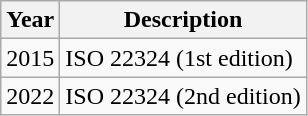<table class = "wikitable">
<tr>
<th>Year</th>
<th>Description</th>
</tr>
<tr>
<td align = "center">2015</td>
<td>ISO 22324 (1st edition)</td>
</tr>
<tr>
<td align = "center">2022</td>
<td>ISO 22324 (2nd edition)</td>
</tr>
</table>
